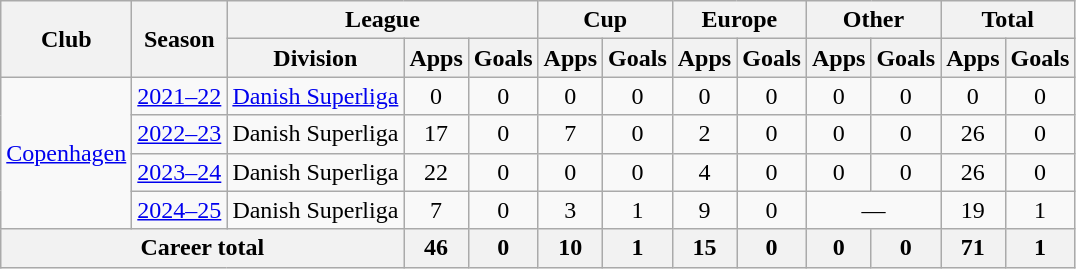<table class="wikitable" style="text-align:center">
<tr>
<th rowspan="2">Club</th>
<th rowspan="2">Season</th>
<th colspan="3">League</th>
<th colspan="2">Cup</th>
<th colspan="2">Europe</th>
<th colspan="2">Other</th>
<th colspan="2">Total</th>
</tr>
<tr>
<th>Division</th>
<th>Apps</th>
<th>Goals</th>
<th>Apps</th>
<th>Goals</th>
<th>Apps</th>
<th>Goals</th>
<th>Apps</th>
<th>Goals</th>
<th>Apps</th>
<th>Goals</th>
</tr>
<tr>
<td rowspan="4"><a href='#'>Copenhagen</a></td>
<td><a href='#'>2021–22</a></td>
<td><a href='#'>Danish Superliga</a></td>
<td>0</td>
<td>0</td>
<td>0</td>
<td>0</td>
<td>0</td>
<td>0</td>
<td>0</td>
<td>0</td>
<td>0</td>
<td>0</td>
</tr>
<tr>
<td><a href='#'>2022–23</a></td>
<td>Danish Superliga</td>
<td>17</td>
<td>0</td>
<td>7</td>
<td>0</td>
<td>2</td>
<td>0</td>
<td>0</td>
<td>0</td>
<td>26</td>
<td>0</td>
</tr>
<tr>
<td><a href='#'>2023–24</a></td>
<td>Danish Superliga</td>
<td>22</td>
<td>0</td>
<td>0</td>
<td>0</td>
<td>4</td>
<td>0</td>
<td>0</td>
<td>0</td>
<td>26</td>
<td>0</td>
</tr>
<tr>
<td><a href='#'>2024–25</a></td>
<td>Danish Superliga</td>
<td>7</td>
<td>0</td>
<td>3</td>
<td>1</td>
<td>9</td>
<td>0</td>
<td colspan="2">—</td>
<td>19</td>
<td>1</td>
</tr>
<tr>
<th colspan="3">Career total</th>
<th>46</th>
<th>0</th>
<th>10</th>
<th>1</th>
<th>15</th>
<th>0</th>
<th>0</th>
<th>0</th>
<th>71</th>
<th>1</th>
</tr>
</table>
